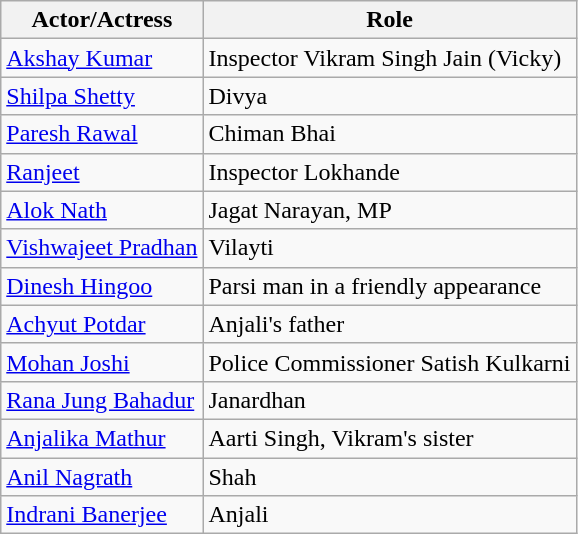<table class="wikitable">
<tr>
<th>Actor/Actress</th>
<th>Role</th>
</tr>
<tr>
<td><a href='#'>Akshay Kumar</a></td>
<td>Inspector Vikram Singh Jain (Vicky)</td>
</tr>
<tr>
<td><a href='#'>Shilpa Shetty</a></td>
<td>Divya</td>
</tr>
<tr>
<td><a href='#'>Paresh Rawal</a></td>
<td>Chiman Bhai</td>
</tr>
<tr>
<td><a href='#'>Ranjeet</a></td>
<td>Inspector Lokhande</td>
</tr>
<tr>
<td><a href='#'>Alok Nath</a></td>
<td>Jagat Narayan, MP</td>
</tr>
<tr>
<td><a href='#'>Vishwajeet Pradhan</a></td>
<td>Vilayti</td>
</tr>
<tr>
<td><a href='#'>Dinesh Hingoo</a></td>
<td>Parsi man in a friendly appearance</td>
</tr>
<tr>
<td><a href='#'>Achyut Potdar</a></td>
<td>Anjali's father</td>
</tr>
<tr>
<td><a href='#'>Mohan Joshi</a></td>
<td>Police Commissioner Satish Kulkarni</td>
</tr>
<tr>
<td><a href='#'>Rana Jung Bahadur</a></td>
<td>Janardhan</td>
</tr>
<tr>
<td><a href='#'>Anjalika Mathur</a></td>
<td>Aarti Singh, Vikram's sister</td>
</tr>
<tr>
<td><a href='#'>Anil Nagrath</a></td>
<td>Shah</td>
</tr>
<tr>
<td><a href='#'>Indrani Banerjee</a></td>
<td>Anjali</td>
</tr>
</table>
